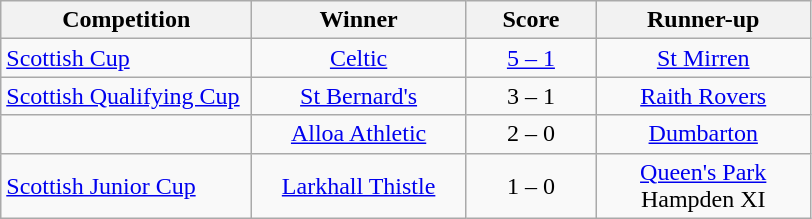<table class="wikitable" style="text-align: center;">
<tr>
<th width=160>Competition</th>
<th width=135>Winner</th>
<th width=80>Score</th>
<th width=135>Runner-up</th>
</tr>
<tr>
<td align=left><a href='#'>Scottish Cup</a></td>
<td><a href='#'>Celtic</a></td>
<td><a href='#'>5 – 1</a></td>
<td><a href='#'>St Mirren</a></td>
</tr>
<tr>
<td align=left><a href='#'>Scottish Qualifying Cup</a></td>
<td><a href='#'>St Bernard's</a></td>
<td>3 – 1</td>
<td><a href='#'>Raith Rovers</a></td>
</tr>
<tr>
<td align=left></td>
<td><a href='#'>Alloa Athletic</a></td>
<td>2 – 0</td>
<td><a href='#'>Dumbarton</a></td>
</tr>
<tr>
<td align=left><a href='#'>Scottish Junior Cup</a></td>
<td><a href='#'>Larkhall Thistle</a></td>
<td>1 – 0</td>
<td><a href='#'>Queen's Park</a> Hampden XI</td>
</tr>
</table>
